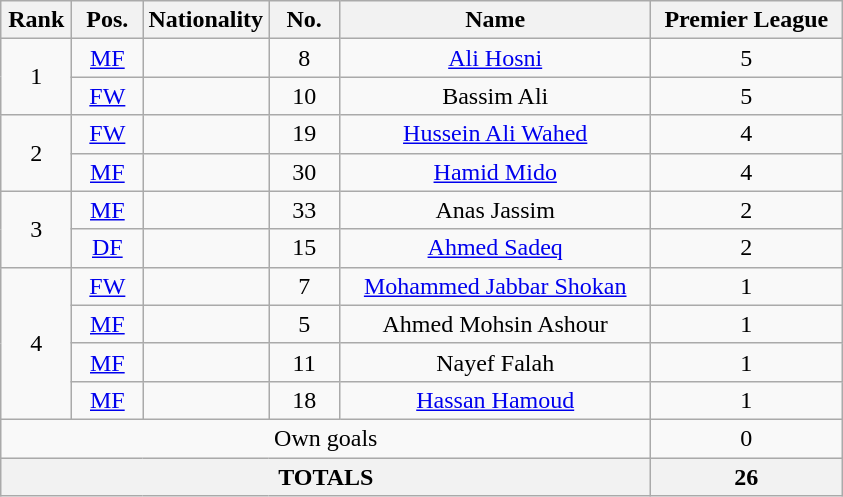<table class="wikitable" style="font-size: 100%; text-align: center;">
<tr>
<th width=40>Rank</th>
<th width=40>Pos.</th>
<th width=60>Nationality</th>
<th width=40>No.</th>
<th width=200>Name</th>
<th width=120>Premier League</th>
</tr>
<tr>
<td rowspan=2>1</td>
<td><a href='#'>MF</a></td>
<td></td>
<td>8</td>
<td><a href='#'>Ali Hosni</a></td>
<td>5</td>
</tr>
<tr>
<td><a href='#'>FW</a></td>
<td></td>
<td>10</td>
<td>Bassim Ali</td>
<td>5</td>
</tr>
<tr>
<td rowspan=2>2</td>
<td><a href='#'>FW</a></td>
<td></td>
<td>19</td>
<td><a href='#'>Hussein Ali Wahed</a></td>
<td>4</td>
</tr>
<tr>
<td><a href='#'>MF</a></td>
<td></td>
<td>30</td>
<td><a href='#'>Hamid Mido</a></td>
<td>4</td>
</tr>
<tr>
<td rowspan=2>3</td>
<td><a href='#'>MF</a></td>
<td></td>
<td>33</td>
<td>Anas Jassim</td>
<td>2</td>
</tr>
<tr>
<td><a href='#'>DF</a></td>
<td></td>
<td>15</td>
<td><a href='#'>Ahmed Sadeq</a></td>
<td>2</td>
</tr>
<tr>
<td rowspan=4>4</td>
<td><a href='#'>FW</a></td>
<td></td>
<td>7</td>
<td><a href='#'>Mohammed Jabbar Shokan</a></td>
<td>1</td>
</tr>
<tr>
<td><a href='#'>MF</a></td>
<td></td>
<td>5</td>
<td>Ahmed Mohsin Ashour</td>
<td>1</td>
</tr>
<tr>
<td><a href='#'>MF</a></td>
<td></td>
<td>11</td>
<td>Nayef Falah</td>
<td>1</td>
</tr>
<tr>
<td><a href='#'>MF</a></td>
<td></td>
<td>18</td>
<td><a href='#'>Hassan Hamoud</a></td>
<td>1</td>
</tr>
<tr>
<td colspan=5>Own goals</td>
<td>0</td>
</tr>
<tr>
<th colspan=5>TOTALS</th>
<th>26</th>
</tr>
</table>
